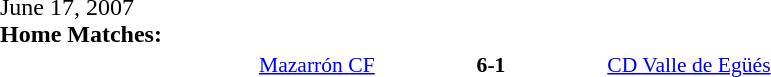<table width=100% cellspacing=1>
<tr>
<th width=20%></th>
<th width=12%></th>
<th width=20%></th>
<th></th>
</tr>
<tr>
<td>June 17, 2007<br><strong>Home Matches:</strong></td>
</tr>
<tr style=font-size:90%>
<td align=right><a href='#'>Mazarrón CF</a></td>
<td align=center><strong>6-1</strong></td>
<td><a href='#'>CD Valle de Egüés</a></td>
</tr>
</table>
